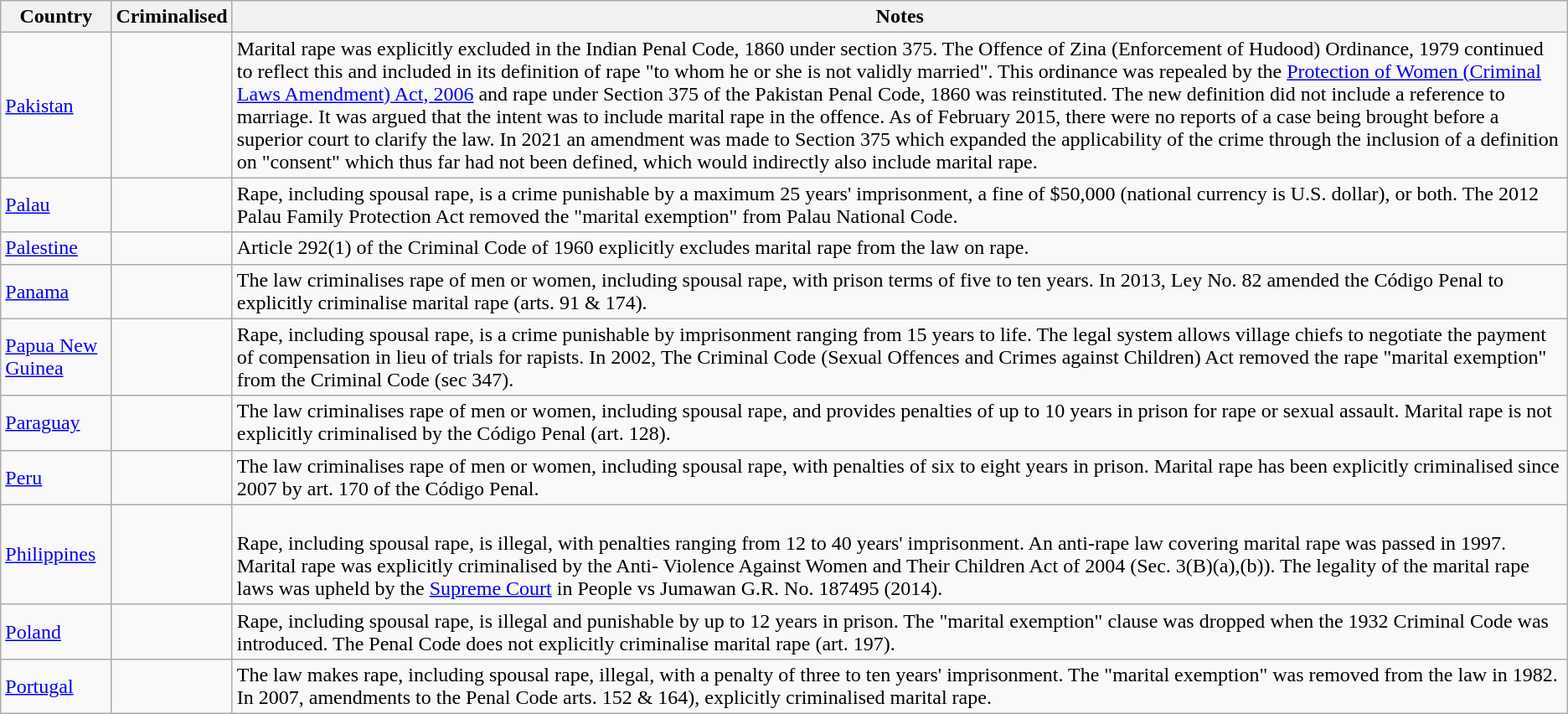<table class="sortable wikitable">
<tr>
<th>Country</th>
<th>Criminalised</th>
<th ! class="unsortable">Notes</th>
</tr>
<tr>
<td><a href='#'>Pakistan</a></td>
<td></td>
<td>Marital rape was explicitly excluded in the Indian Penal Code, 1860 under section 375. The Offence of Zina (Enforcement of Hudood) Ordinance, 1979 continued to reflect this and included in its definition of rape "to whom he or she is not validly married". This ordinance was repealed by the <a href='#'>Protection of Women (Criminal Laws Amendment) Act, 2006</a> and rape under Section 375 of the Pakistan Penal Code, 1860 was reinstituted. The new definition did not include a reference to marriage. It was argued that the intent was to include marital rape in the offence. As of February 2015, there were no reports of a case being brought before a superior court to clarify the law. In 2021 an amendment was made to Section 375 which expanded the applicability of the crime through the inclusion of a definition on "consent" which thus far had not been defined, which would indirectly also include marital rape.</td>
</tr>
<tr>
<td><a href='#'>Palau</a></td>
<td></td>
<td>Rape, including spousal rape, is a crime punishable by a maximum 25 years' imprisonment, a fine of $50,000 (national currency is U.S. dollar), or both. The 2012 Palau Family Protection Act removed the "marital exemption" from Palau National Code.</td>
</tr>
<tr>
<td><a href='#'>Palestine</a></td>
<td></td>
<td>Article 292(1) of the Criminal Code of 1960 explicitly excludes marital rape from the law on rape.</td>
</tr>
<tr>
<td><a href='#'>Panama</a></td>
<td></td>
<td>The law criminalises rape of men or women, including spousal rape, with prison terms of five to ten years. In 2013, Ley No. 82 amended the Código Penal to explicitly criminalise marital rape (arts. 91 & 174).</td>
</tr>
<tr>
<td><a href='#'>Papua New Guinea</a></td>
<td></td>
<td>Rape, including spousal rape, is a crime punishable by imprisonment ranging from 15 years to life. The legal system allows village chiefs to negotiate the payment of compensation in lieu of trials for rapists. In 2002, The Criminal Code (Sexual Offences and Crimes against Children) Act removed the rape "marital exemption" from the Criminal Code (sec 347).</td>
</tr>
<tr>
<td><a href='#'>Paraguay</a></td>
<td></td>
<td>The law criminalises rape of men or women, including spousal rape, and provides penalties of up to 10 years in prison for rape or sexual assault. Marital rape is not explicitly criminalised by the Código Penal (art. 128).</td>
</tr>
<tr>
<td><a href='#'>Peru</a></td>
<td></td>
<td>The law criminalises rape of men or women, including spousal rape, with penalties of six to eight years in prison. Marital rape has been explicitly criminalised since 2007 by art. 170 of the Código Penal.</td>
</tr>
<tr>
<td><a href='#'>Philippines</a></td>
<td></td>
<td><br>Rape, including spousal rape, is illegal, with penalties ranging from 12 to 40 years' imprisonment. An anti-rape law covering marital rape was passed in 1997. Marital rape was explicitly criminalised by the Anti- Violence Against Women and Their Children Act of 2004 (Sec. 3(B)(a),(b)). The legality of the marital rape laws was upheld by the <a href='#'>Supreme Court</a> in People vs Jumawan G.R. No. 187495 (2014).</td>
</tr>
<tr>
<td><a href='#'>Poland</a></td>
<td></td>
<td>Rape, including spousal rape, is illegal and punishable by up to 12 years in prison. The "marital exemption" clause was dropped when the 1932 Criminal Code was introduced. The Penal Code does not explicitly criminalise marital rape (art. 197).</td>
</tr>
<tr>
<td><a href='#'>Portugal</a></td>
<td></td>
<td>The law makes rape, including spousal rape, illegal, with a penalty of three to ten years' imprisonment. The "marital exemption" was removed from the law in 1982. In 2007, amendments to the Penal Code arts. 152 & 164), explicitly criminalised marital rape.</td>
</tr>
</table>
